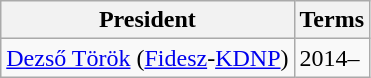<table class="wikitable">
<tr>
<th>President</th>
<th>Terms</th>
</tr>
<tr>
<td><a href='#'>Dezső Török</a> (<a href='#'>Fidesz</a>-<a href='#'>KDNP</a>)</td>
<td>2014–</td>
</tr>
</table>
